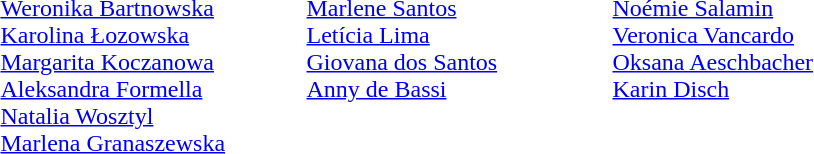<table>
<tr>
<td width=200 valign=top><br><a href='#'>Weronika Bartnowska</a><br><a href='#'>Karolina Łozowska</a><br><a href='#'>Margarita Koczanowa</a><br><a href='#'>Aleksandra Formella</a><br><a href='#'>Natalia Wosztyl</a><br><a href='#'>Marlena Granaszewska</a></td>
<td width=200 valign=top><br><a href='#'>Marlene Santos</a><br><a href='#'>Letícia Lima</a><br><a href='#'>Giovana dos Santos</a><br><a href='#'>Anny de Bassi</a></td>
<td width=200 valign=top><br><a href='#'>Noémie Salamin</a><br><a href='#'>Veronica Vancardo</a><br><a href='#'>Oksana Aeschbacher</a><br><a href='#'>Karin Disch</a></td>
</tr>
</table>
